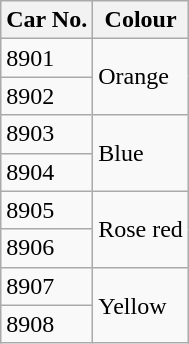<table class="wikitable">
<tr>
<th>Car No.</th>
<th>Colour</th>
</tr>
<tr>
<td>8901</td>
<td rowspan="2"> Orange</td>
</tr>
<tr>
<td>8902</td>
</tr>
<tr>
<td>8903</td>
<td rowspan="2"> Blue</td>
</tr>
<tr>
<td>8904</td>
</tr>
<tr>
<td>8905</td>
<td rowspan="2"> Rose red</td>
</tr>
<tr>
<td>8906</td>
</tr>
<tr>
<td>8907</td>
<td rowspan="2"> Yellow</td>
</tr>
<tr>
<td>8908</td>
</tr>
</table>
